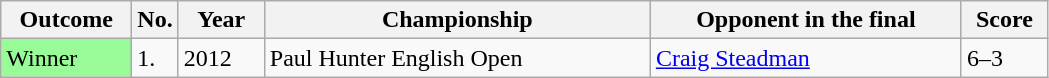<table class="sortable wikitable">
<tr>
<th width="80">Outcome</th>
<th width="20">No.</th>
<th width="50">Year</th>
<th style="width:250px;">Championship</th>
<th style="width:200px;">Opponent in the final</th>
<th style="width:50px;">Score</th>
</tr>
<tr>
<td style="background:#98FB98">Winner</td>
<td>1.</td>
<td>2012</td>
<td>Paul Hunter English Open</td>
<td> <a href='#'>Craig Steadman</a></td>
<td>6–3</td>
</tr>
</table>
